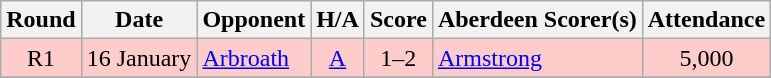<table class="wikitable" style="text-align:center">
<tr>
<th>Round</th>
<th>Date</th>
<th>Opponent</th>
<th>H/A</th>
<th>Score</th>
<th>Aberdeen Scorer(s)</th>
<th>Attendance</th>
</tr>
<tr bgcolor=#FFCCCC>
<td>R1</td>
<td align=left>16 January</td>
<td align=left><a href='#'>Arbroath</a></td>
<td><a href='#'>A</a></td>
<td>1–2</td>
<td align=left><a href='#'>Armstrong</a></td>
<td>5,000</td>
</tr>
<tr>
</tr>
</table>
